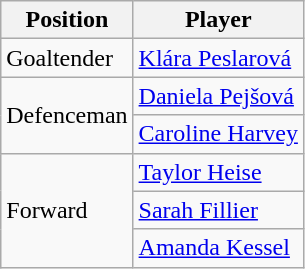<table class="wikitable">
<tr>
<th>Position</th>
<th>Player</th>
</tr>
<tr>
<td>Goaltender</td>
<td> <a href='#'>Klára Peslarová</a></td>
</tr>
<tr>
<td rowspan=2>Defenceman</td>
<td> <a href='#'>Daniela Pejšová</a></td>
</tr>
<tr>
<td> <a href='#'>Caroline Harvey</a></td>
</tr>
<tr>
<td rowspan=3>Forward</td>
<td> <a href='#'>Taylor Heise</a></td>
</tr>
<tr>
<td> <a href='#'>Sarah Fillier</a></td>
</tr>
<tr>
<td> <a href='#'>Amanda Kessel</a></td>
</tr>
</table>
